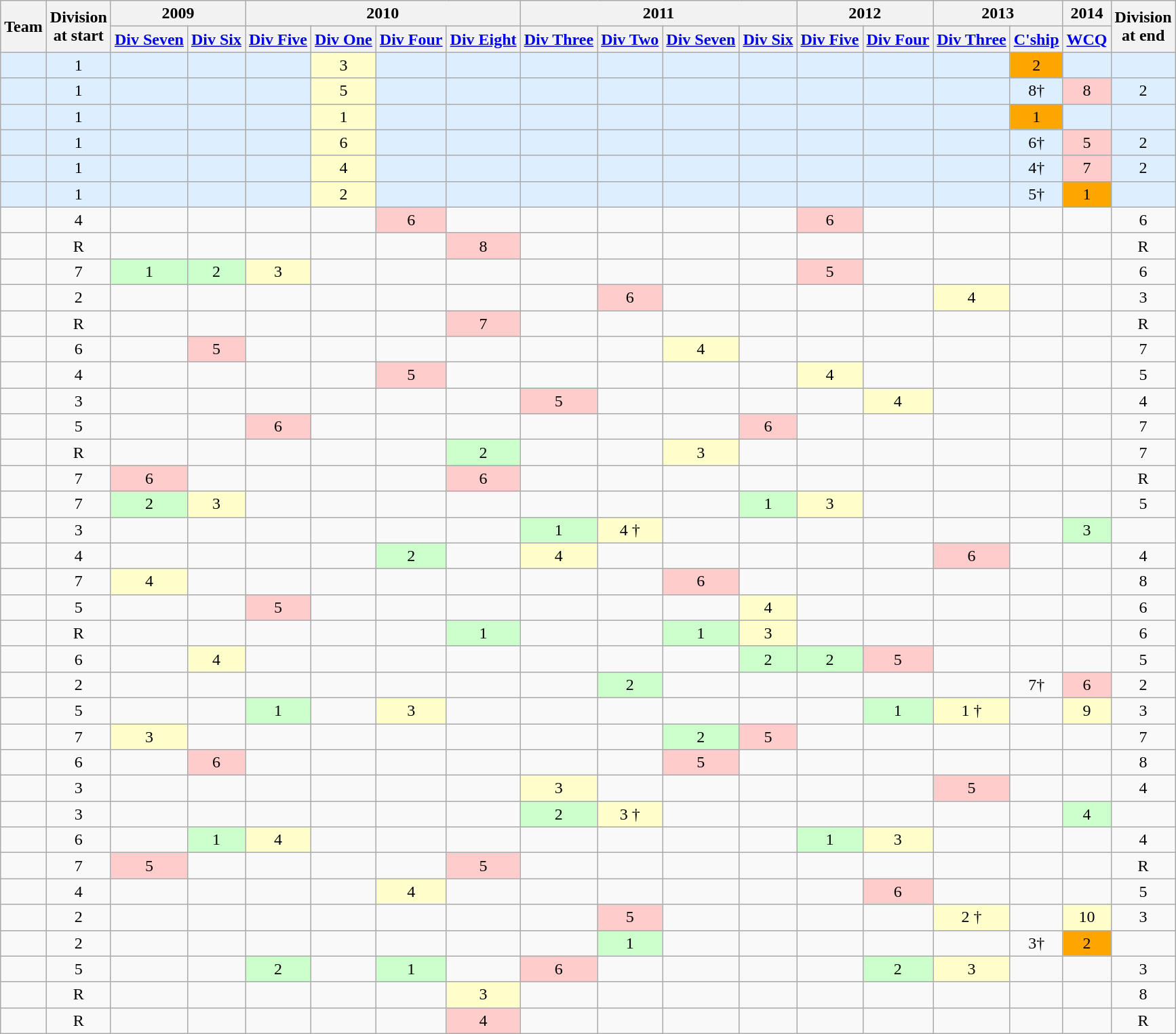<table class="wikitable sortable" style="text-align: center;">
<tr>
<th rowspan=2>Team</th>
<th rowspan=2>Division<br>at start</th>
<th colspan=2>2009</th>
<th colspan=4>2010</th>
<th colspan=4>2011</th>
<th colspan=2>2012</th>
<th colspan=2>2013</th>
<th colspan=1>2014</th>
<th rowspan=2>Division<br>at end</th>
</tr>
<tr>
<th><a href='#'>Div Seven</a></th>
<th><a href='#'>Div Six</a></th>
<th><a href='#'>Div Five</a></th>
<th><a href='#'>Div One</a></th>
<th><a href='#'>Div Four</a></th>
<th><a href='#'>Div Eight</a></th>
<th><a href='#'>Div Three</a></th>
<th><a href='#'>Div Two</a></th>
<th><a href='#'>Div Seven</a></th>
<th><a href='#'>Div Six</a></th>
<th><a href='#'>Div Five</a></th>
<th><a href='#'>Div Four</a></th>
<th><a href='#'>Div Three</a></th>
<th><a href='#'>C'ship</a></th>
<th><a href='#'>WCQ</a></th>
</tr>
<tr bgcolor=ddeeff>
<td style="text-align:left"></td>
<td>1</td>
<td></td>
<td></td>
<td></td>
<td bgcolor=ffffcc>3 </td>
<td></td>
<td></td>
<td></td>
<td></td>
<td></td>
<td></td>
<td></td>
<td></td>
<td></td>
<td bgcolor=orange>2</td>
<td></td>
<td></td>
</tr>
<tr bgcolor=ddeeff>
<td style="text-align:left"></td>
<td>1</td>
<td></td>
<td></td>
<td></td>
<td bgcolor=ffffcc>5 </td>
<td></td>
<td></td>
<td></td>
<td></td>
<td></td>
<td></td>
<td></td>
<td></td>
<td></td>
<td>8†</td>
<td bgcolor=ffcccc>8 </td>
<td>2</td>
</tr>
<tr bgcolor=ddeeff>
<td style="text-align:left"></td>
<td>1</td>
<td></td>
<td></td>
<td></td>
<td bgcolor=ffffcc>1 </td>
<td></td>
<td></td>
<td></td>
<td></td>
<td></td>
<td></td>
<td></td>
<td></td>
<td></td>
<td bgcolor=orange>1</td>
<td></td>
<td></td>
</tr>
<tr bgcolor=ddeeff>
<td style="text-align:left"></td>
<td>1</td>
<td></td>
<td></td>
<td></td>
<td bgcolor=ffffcc>6 </td>
<td></td>
<td></td>
<td></td>
<td></td>
<td></td>
<td></td>
<td></td>
<td></td>
<td></td>
<td>6†</td>
<td bgcolor=ffcccc>5 </td>
<td>2</td>
</tr>
<tr bgcolor=ddeeff>
<td style="text-align:left"></td>
<td>1</td>
<td></td>
<td></td>
<td></td>
<td bgcolor=ffffcc>4 </td>
<td></td>
<td></td>
<td></td>
<td></td>
<td></td>
<td></td>
<td></td>
<td></td>
<td></td>
<td>4†</td>
<td bgcolor=ffcccc>7 </td>
<td>2</td>
</tr>
<tr bgcolor=ddeeff>
<td style="text-align:left"></td>
<td>1</td>
<td></td>
<td></td>
<td></td>
<td bgcolor=ffffcc>2 </td>
<td></td>
<td></td>
<td></td>
<td></td>
<td></td>
<td></td>
<td></td>
<td></td>
<td></td>
<td>5†</td>
<td bgcolor=orange>1</td>
<td></td>
</tr>
<tr>
<td style="text-align:left"></td>
<td>4</td>
<td></td>
<td></td>
<td></td>
<td></td>
<td bgcolor=ffcccc>6 </td>
<td></td>
<td></td>
<td></td>
<td></td>
<td></td>
<td bgcolor=ffcccc>6 </td>
<td></td>
<td></td>
<td></td>
<td></td>
<td>6</td>
</tr>
<tr>
<td style="text-align:left"></td>
<td>R</td>
<td></td>
<td></td>
<td></td>
<td></td>
<td></td>
<td bgcolor=ffcccc>8 </td>
<td></td>
<td></td>
<td></td>
<td></td>
<td></td>
<td></td>
<td></td>
<td></td>
<td></td>
<td>R</td>
</tr>
<tr>
<td style="text-align:left"></td>
<td>7</td>
<td bgcolor=ccffcc>1 </td>
<td bgcolor=ccffcc>2 </td>
<td bgcolor=ffffcc>3 </td>
<td></td>
<td></td>
<td></td>
<td></td>
<td></td>
<td></td>
<td></td>
<td bgcolor=ffcccc>5 </td>
<td></td>
<td></td>
<td></td>
<td></td>
<td>6</td>
</tr>
<tr>
<td style="text-align:left"></td>
<td>2</td>
<td></td>
<td></td>
<td></td>
<td></td>
<td></td>
<td></td>
<td></td>
<td bgcolor=ffcccc>6 </td>
<td></td>
<td></td>
<td></td>
<td></td>
<td bgcolor=ffffcc>4 </td>
<td></td>
<td></td>
<td>3</td>
</tr>
<tr>
<td style="text-align:left"></td>
<td>R</td>
<td></td>
<td></td>
<td></td>
<td></td>
<td></td>
<td bgcolor=ffcccc>7 </td>
<td></td>
<td></td>
<td></td>
<td></td>
<td></td>
<td></td>
<td></td>
<td></td>
<td></td>
<td>R</td>
</tr>
<tr>
<td style="text-align:left"></td>
<td>6</td>
<td></td>
<td bgcolor=ffcccc>5 </td>
<td></td>
<td></td>
<td></td>
<td></td>
<td></td>
<td></td>
<td bgcolor=ffffcc>4 </td>
<td></td>
<td></td>
<td></td>
<td></td>
<td></td>
<td></td>
<td>7</td>
</tr>
<tr>
<td style="text-align:left"></td>
<td>4</td>
<td></td>
<td></td>
<td></td>
<td></td>
<td bgcolor=ffcccc>5 </td>
<td></td>
<td></td>
<td></td>
<td></td>
<td></td>
<td bgcolor=ffffcc>4 </td>
<td></td>
<td></td>
<td></td>
<td></td>
<td>5</td>
</tr>
<tr>
<td style="text-align:left"></td>
<td>3</td>
<td></td>
<td></td>
<td></td>
<td></td>
<td></td>
<td></td>
<td bgcolor=ffcccc>5 </td>
<td></td>
<td></td>
<td></td>
<td></td>
<td bgcolor=ffffcc>4 </td>
<td></td>
<td></td>
<td></td>
<td>4</td>
</tr>
<tr>
<td style="text-align:left"></td>
<td>5</td>
<td></td>
<td></td>
<td bgcolor=ffcccc>6 </td>
<td></td>
<td></td>
<td></td>
<td></td>
<td></td>
<td></td>
<td bgcolor=ffcccc>6 </td>
<td></td>
<td></td>
<td></td>
<td></td>
<td></td>
<td>7</td>
</tr>
<tr>
<td style="text-align:left"></td>
<td>R</td>
<td></td>
<td></td>
<td></td>
<td></td>
<td></td>
<td bgcolor=ccffcc>2 </td>
<td></td>
<td></td>
<td bgcolor=ffffcc>3 </td>
<td></td>
<td></td>
<td></td>
<td></td>
<td></td>
<td></td>
<td>7</td>
</tr>
<tr>
<td style="text-align:left"></td>
<td>7</td>
<td bgcolor=ffcccc>6 </td>
<td></td>
<td></td>
<td></td>
<td></td>
<td bgcolor=ffcccc>6 </td>
<td></td>
<td></td>
<td></td>
<td></td>
<td></td>
<td></td>
<td></td>
<td></td>
<td></td>
<td>R</td>
</tr>
<tr>
<td style="text-align:left"></td>
<td>7</td>
<td bgcolor=ccffcc>2 </td>
<td bgcolor=ffffcc>3 </td>
<td></td>
<td></td>
<td></td>
<td></td>
<td></td>
<td></td>
<td></td>
<td bgcolor=ccffcc>1 </td>
<td bgcolor=ffffcc>3 </td>
<td></td>
<td></td>
<td></td>
<td></td>
<td>5</td>
</tr>
<tr>
<td style="text-align:left"></td>
<td>3</td>
<td></td>
<td></td>
<td></td>
<td></td>
<td></td>
<td></td>
<td bgcolor=ccffcc>1 </td>
<td bgcolor=ffffcc>4 †</td>
<td></td>
<td></td>
<td></td>
<td></td>
<td></td>
<td></td>
<td bgcolor=ccffcc>3 </td>
<td></td>
</tr>
<tr>
<td style="text-align:left"></td>
<td>4</td>
<td></td>
<td></td>
<td></td>
<td></td>
<td bgcolor=ccffcc>2 </td>
<td></td>
<td bgcolor=ffffcc>4 </td>
<td></td>
<td></td>
<td></td>
<td></td>
<td></td>
<td bgcolor=ffcccc>6 </td>
<td></td>
<td></td>
<td>4</td>
</tr>
<tr>
<td style="text-align:left"></td>
<td>7</td>
<td bgcolor=ffffcc>4 </td>
<td></td>
<td></td>
<td></td>
<td></td>
<td></td>
<td></td>
<td></td>
<td bgcolor=ffcccc>6 </td>
<td></td>
<td></td>
<td></td>
<td></td>
<td></td>
<td></td>
<td>8</td>
</tr>
<tr>
<td style="text-align:left"></td>
<td>5</td>
<td></td>
<td></td>
<td bgcolor=ffcccc>5 </td>
<td></td>
<td></td>
<td></td>
<td></td>
<td></td>
<td></td>
<td bgcolor=ffffcc>4 </td>
<td></td>
<td></td>
<td></td>
<td></td>
<td></td>
<td>6</td>
</tr>
<tr>
<td style="text-align:left"></td>
<td>R</td>
<td></td>
<td></td>
<td></td>
<td></td>
<td></td>
<td bgcolor=ccffcc>1 </td>
<td></td>
<td></td>
<td bgcolor=ccffcc>1 </td>
<td bgcolor=ffffcc>3 </td>
<td></td>
<td></td>
<td></td>
<td></td>
<td></td>
<td>6</td>
</tr>
<tr>
<td style="text-align:left"></td>
<td>6</td>
<td></td>
<td bgcolor=ffffcc>4 </td>
<td></td>
<td></td>
<td></td>
<td></td>
<td></td>
<td></td>
<td></td>
<td bgcolor=ccffcc>2 </td>
<td bgcolor=ccffcc>2 </td>
<td bgcolor=ffcccc>5 </td>
<td></td>
<td></td>
<td></td>
<td>5</td>
</tr>
<tr>
<td style="text-align:left"></td>
<td>2</td>
<td></td>
<td></td>
<td></td>
<td></td>
<td></td>
<td></td>
<td></td>
<td bgcolor=ccffcc>2 </td>
<td></td>
<td></td>
<td></td>
<td></td>
<td></td>
<td>7†</td>
<td bgcolor=ffcccc>6 </td>
<td>2</td>
</tr>
<tr>
<td style="text-align:left"></td>
<td>5</td>
<td></td>
<td></td>
<td bgcolor=ccffcc>1 </td>
<td></td>
<td bgcolor=ffffcc>3 </td>
<td></td>
<td></td>
<td></td>
<td></td>
<td></td>
<td></td>
<td bgcolor=ccffcc>1 </td>
<td bgcolor=ffffcc>1 †</td>
<td></td>
<td bgcolor=ffffcc>9 </td>
<td>3</td>
</tr>
<tr>
<td style="text-align:left"></td>
<td>7</td>
<td bgcolor=ffffcc>3 </td>
<td></td>
<td></td>
<td></td>
<td></td>
<td></td>
<td></td>
<td></td>
<td bgcolor=ccffcc>2 </td>
<td bgcolor=ffcccc>5 </td>
<td></td>
<td></td>
<td></td>
<td></td>
<td></td>
<td>7</td>
</tr>
<tr>
<td style="text-align:left"></td>
<td>6</td>
<td></td>
<td bgcolor=ffcccc>6 </td>
<td></td>
<td></td>
<td></td>
<td></td>
<td></td>
<td></td>
<td bgcolor=ffcccc>5 </td>
<td></td>
<td></td>
<td></td>
<td></td>
<td></td>
<td></td>
<td>8</td>
</tr>
<tr>
<td style="text-align:left"></td>
<td>3</td>
<td></td>
<td></td>
<td></td>
<td></td>
<td></td>
<td></td>
<td bgcolor=ffffcc>3 </td>
<td></td>
<td></td>
<td></td>
<td></td>
<td></td>
<td bgcolor=ffcccc>5 </td>
<td></td>
<td></td>
<td>4</td>
</tr>
<tr>
<td style="text-align:left"></td>
<td>3</td>
<td></td>
<td></td>
<td></td>
<td></td>
<td></td>
<td></td>
<td bgcolor=ccffcc>2 </td>
<td bgcolor=ffffcc>3 †</td>
<td></td>
<td></td>
<td></td>
<td></td>
<td></td>
<td></td>
<td bgcolor=ccffcc>4 </td>
<td></td>
</tr>
<tr>
<td style="text-align:left"></td>
<td>6</td>
<td></td>
<td bgcolor=ccffcc>1 </td>
<td bgcolor=ffffcc>4 </td>
<td></td>
<td></td>
<td></td>
<td></td>
<td></td>
<td></td>
<td></td>
<td bgcolor=ccffcc>1 </td>
<td bgcolor=ffffcc>3 </td>
<td></td>
<td></td>
<td></td>
<td>4</td>
</tr>
<tr>
<td style="text-align:left"></td>
<td>7</td>
<td bgcolor=ffcccc>5 </td>
<td></td>
<td></td>
<td></td>
<td></td>
<td bgcolor=ffcccc>5 </td>
<td></td>
<td></td>
<td></td>
<td></td>
<td></td>
<td></td>
<td></td>
<td></td>
<td></td>
<td>R</td>
</tr>
<tr>
<td style="text-align:left"></td>
<td>4</td>
<td></td>
<td></td>
<td></td>
<td></td>
<td bgcolor=ffffcc>4 </td>
<td></td>
<td></td>
<td></td>
<td></td>
<td></td>
<td></td>
<td bgcolor=ffcccc>6 </td>
<td></td>
<td></td>
<td></td>
<td>5</td>
</tr>
<tr>
<td style="text-align:left"></td>
<td>2</td>
<td></td>
<td></td>
<td></td>
<td></td>
<td></td>
<td></td>
<td></td>
<td bgcolor=ffcccc>5 </td>
<td></td>
<td></td>
<td></td>
<td></td>
<td bgcolor=ffffcc>2 †</td>
<td></td>
<td bgcolor=ffffcc>10 </td>
<td>3</td>
</tr>
<tr>
<td style="text-align:left"></td>
<td>2</td>
<td></td>
<td></td>
<td></td>
<td></td>
<td></td>
<td></td>
<td></td>
<td bgcolor=ccffcc>1 </td>
<td></td>
<td></td>
<td></td>
<td></td>
<td></td>
<td>3†</td>
<td bgcolor=orange>2</td>
<td></td>
</tr>
<tr>
<td style="text-align:left"></td>
<td>5</td>
<td></td>
<td></td>
<td bgcolor=ccffcc>2 </td>
<td></td>
<td bgcolor=ccffcc>1 </td>
<td></td>
<td bgcolor=ffcccc>6 </td>
<td></td>
<td></td>
<td></td>
<td></td>
<td bgcolor=ccffcc>2 </td>
<td bgcolor=ffffcc>3 </td>
<td></td>
<td></td>
<td>3</td>
</tr>
<tr>
<td style="text-align:left"></td>
<td>R</td>
<td></td>
<td></td>
<td></td>
<td></td>
<td></td>
<td bgcolor=ffffcc>3 </td>
<td></td>
<td></td>
<td></td>
<td></td>
<td></td>
<td></td>
<td></td>
<td></td>
<td></td>
<td>8</td>
</tr>
<tr>
<td style="text-align:left"></td>
<td>R</td>
<td></td>
<td></td>
<td></td>
<td></td>
<td></td>
<td bgcolor=ffcccc>4 </td>
<td></td>
<td></td>
<td></td>
<td></td>
<td></td>
<td></td>
<td></td>
<td></td>
<td></td>
<td>R</td>
</tr>
</table>
